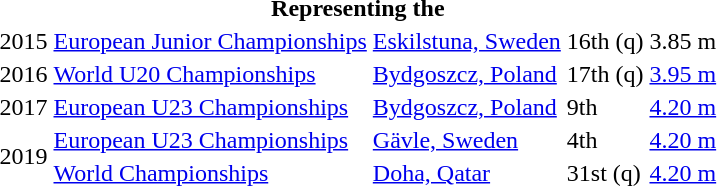<table>
<tr>
<th colspan="5">Representing the </th>
</tr>
<tr>
<td>2015</td>
<td><a href='#'>European Junior Championships</a></td>
<td><a href='#'>Eskilstuna, Sweden</a></td>
<td>16th (q)</td>
<td>3.85 m</td>
</tr>
<tr>
<td>2016</td>
<td><a href='#'>World U20 Championships</a></td>
<td><a href='#'>Bydgoszcz, Poland</a></td>
<td>17th (q)</td>
<td><a href='#'>3.95 m</a></td>
</tr>
<tr>
<td>2017</td>
<td><a href='#'>European U23 Championships</a></td>
<td><a href='#'>Bydgoszcz, Poland</a></td>
<td>9th</td>
<td><a href='#'>4.20 m</a></td>
</tr>
<tr>
<td rowspan=2>2019</td>
<td><a href='#'>European U23 Championships</a></td>
<td><a href='#'>Gävle, Sweden</a></td>
<td>4th</td>
<td><a href='#'>4.20 m</a></td>
</tr>
<tr>
<td><a href='#'>World Championships</a></td>
<td><a href='#'>Doha, Qatar</a></td>
<td>31st (q)</td>
<td><a href='#'>4.20 m</a></td>
</tr>
</table>
